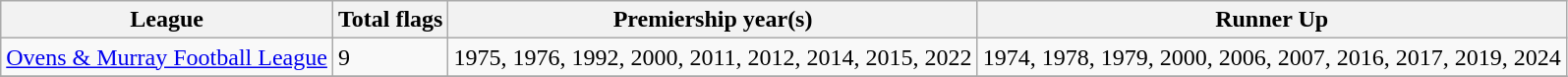<table class="wikitable">
<tr>
<th>League</th>
<th>Total flags</th>
<th>Premiership year(s)</th>
<th>Runner Up</th>
</tr>
<tr>
<td><a href='#'>Ovens & Murray Football League</a></td>
<td>9</td>
<td>1975, 1976, 1992, 2000, 2011, 2012, 2014, 2015, 2022</td>
<td>1974, 1978, 1979, 2000, 2006, 2007, 2016, 2017, 2019, 2024</td>
</tr>
<tr>
</tr>
</table>
